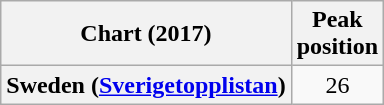<table class="wikitable plainrowheaders" style="text-align:center">
<tr>
<th scope="col">Chart (2017)</th>
<th scope="col">Peak<br>position</th>
</tr>
<tr>
<th scope="row">Sweden (<a href='#'>Sverigetopplistan</a>)</th>
<td>26</td>
</tr>
</table>
